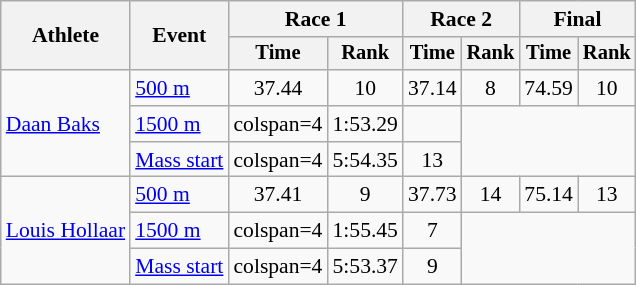<table class="wikitable" style="font-size:90%">
<tr>
<th rowspan=2>Athlete</th>
<th rowspan=2>Event</th>
<th colspan=2>Race 1</th>
<th colspan=2>Race 2</th>
<th colspan=2>Final</th>
</tr>
<tr style="font-size:95%">
<th>Time</th>
<th>Rank</th>
<th>Time</th>
<th>Rank</th>
<th>Time</th>
<th>Rank</th>
</tr>
<tr align=center>
<td align=left rowspan=3><a href='#'>Daan Baks</a></td>
<td align=left><a href='#'>500 m</a></td>
<td>37.44</td>
<td>10</td>
<td>37.14</td>
<td>8</td>
<td>74.59</td>
<td>10</td>
</tr>
<tr align=center>
<td align=left><a href='#'>1500 m</a></td>
<td>colspan=4 </td>
<td>1:53.29</td>
<td></td>
</tr>
<tr align=center>
<td align=left><a href='#'>Mass start</a></td>
<td>colspan=4 </td>
<td>5:54.35</td>
<td>13</td>
</tr>
<tr align=center>
<td align=left rowspan=3><a href='#'>Louis Hollaar</a></td>
<td align=left><a href='#'>500 m</a></td>
<td>37.41</td>
<td>9</td>
<td>37.73</td>
<td>14</td>
<td>75.14</td>
<td>13</td>
</tr>
<tr align=center>
<td align=left><a href='#'>1500 m</a></td>
<td>colspan=4 </td>
<td>1:55.45</td>
<td>7</td>
</tr>
<tr align=center>
<td align=left><a href='#'>Mass start</a></td>
<td>colspan=4 </td>
<td>5:53.37</td>
<td>9</td>
</tr>
</table>
